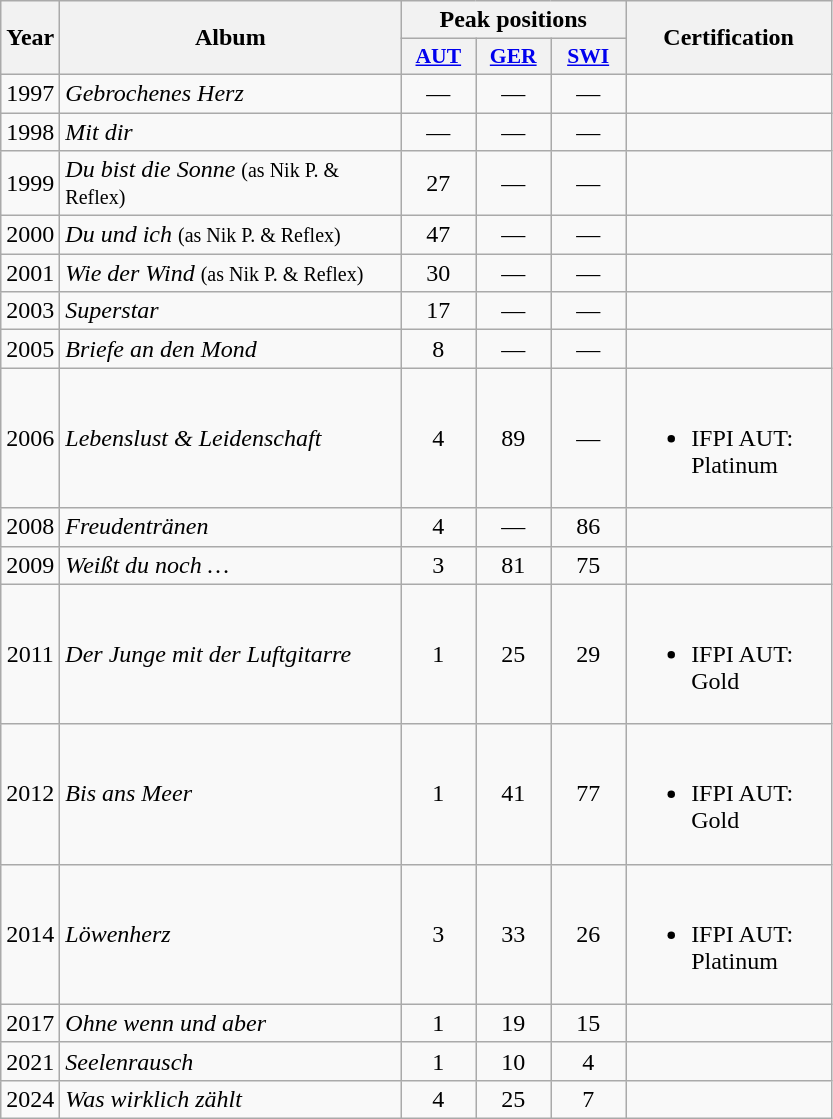<table class="wikitable">
<tr>
<th align="center" rowspan="2" width="10">Year</th>
<th align="center" rowspan="2" width="220">Album</th>
<th align="center" colspan="3" width="20">Peak positions</th>
<th align="center" rowspan="2" width="130">Certification</th>
</tr>
<tr>
<th scope="col" style="width:3em;font-size:90%;"><a href='#'>AUT</a><br></th>
<th scope="col" style="width:3em;font-size:90%;"><a href='#'>GER</a><br></th>
<th scope="col" style="width:3em;font-size:90%;"><a href='#'>SWI</a><br></th>
</tr>
<tr>
<td style="text-align:center;">1997</td>
<td><em>Gebrochenes Herz</em></td>
<td style="text-align:center;">—</td>
<td style="text-align:center;">—</td>
<td style="text-align:center;">—</td>
<td></td>
</tr>
<tr>
<td style="text-align:center;">1998</td>
<td><em>Mit dir</em></td>
<td style="text-align:center;">—</td>
<td style="text-align:center;">—</td>
<td style="text-align:center;">—</td>
<td></td>
</tr>
<tr>
<td style="text-align:center;">1999</td>
<td><em>Du bist die Sonne</em> <small>(as Nik P. & Reflex)</small></td>
<td style="text-align:center;">27</td>
<td style="text-align:center;">—</td>
<td style="text-align:center;">—</td>
<td></td>
</tr>
<tr>
<td style="text-align:center;">2000</td>
<td><em>Du und ich</em> <small>(as Nik P. & Reflex)</small></td>
<td style="text-align:center;">47</td>
<td style="text-align:center;">—</td>
<td style="text-align:center;">—</td>
<td></td>
</tr>
<tr>
<td style="text-align:center;">2001</td>
<td><em>Wie der Wind</em> <small>(as Nik P. & Reflex)</small></td>
<td style="text-align:center;">30</td>
<td style="text-align:center;">—</td>
<td style="text-align:center;">—</td>
<td></td>
</tr>
<tr>
<td style="text-align:center;">2003</td>
<td><em>Superstar</em></td>
<td style="text-align:center;">17</td>
<td style="text-align:center;">—</td>
<td style="text-align:center;">—</td>
<td></td>
</tr>
<tr>
<td style="text-align:center;">2005</td>
<td><em>Briefe an den Mond</em></td>
<td style="text-align:center;">8</td>
<td style="text-align:center;">—</td>
<td style="text-align:center;">—</td>
<td></td>
</tr>
<tr>
<td style="text-align:center;">2006</td>
<td><em>Lebenslust & Leidenschaft</em></td>
<td style="text-align:center;">4</td>
<td style="text-align:center;">89</td>
<td style="text-align:center;">—</td>
<td><br><ul><li>IFPI AUT: Platinum</li></ul></td>
</tr>
<tr>
<td style="text-align:center;">2008</td>
<td><em>Freudentränen</em></td>
<td style="text-align:center;">4</td>
<td style="text-align:center;">—</td>
<td style="text-align:center;">86</td>
<td></td>
</tr>
<tr>
<td style="text-align:center;">2009</td>
<td><em>Weißt du noch …</em></td>
<td style="text-align:center;">3</td>
<td style="text-align:center;">81</td>
<td style="text-align:center;">75</td>
<td></td>
</tr>
<tr>
<td style="text-align:center;">2011</td>
<td><em>Der Junge mit der Luftgitarre</em></td>
<td style="text-align:center;">1</td>
<td style="text-align:center;">25</td>
<td style="text-align:center;">29</td>
<td><br><ul><li>IFPI AUT: Gold</li></ul></td>
</tr>
<tr>
<td style="text-align:center;">2012</td>
<td><em>Bis ans Meer</em></td>
<td style="text-align:center;">1</td>
<td style="text-align:center;">41</td>
<td style="text-align:center;">77</td>
<td><br><ul><li>IFPI AUT: Gold</li></ul></td>
</tr>
<tr>
<td style="text-align:center;">2014</td>
<td><em>Löwenherz</em></td>
<td style="text-align:center;">3</td>
<td style="text-align:center;">33</td>
<td style="text-align:center;">26</td>
<td><br><ul><li>IFPI AUT: Platinum</li></ul></td>
</tr>
<tr>
<td style="text-align:center;">2017</td>
<td><em>Ohne wenn und aber</em></td>
<td style="text-align:center;">1</td>
<td style="text-align:center;">19</td>
<td style="text-align:center;">15</td>
<td></td>
</tr>
<tr>
<td style="text-align:center;">2021</td>
<td><em>Seelenrausch</em></td>
<td style="text-align:center;">1</td>
<td style="text-align:center;">10</td>
<td style="text-align:center;">4</td>
<td></td>
</tr>
<tr>
<td style="text-align:center;">2024</td>
<td><em>Was wirklich zählt</em></td>
<td style="text-align:center;">4</td>
<td style="text-align:center;">25</td>
<td style="text-align:center;">7</td>
<td></td>
</tr>
</table>
